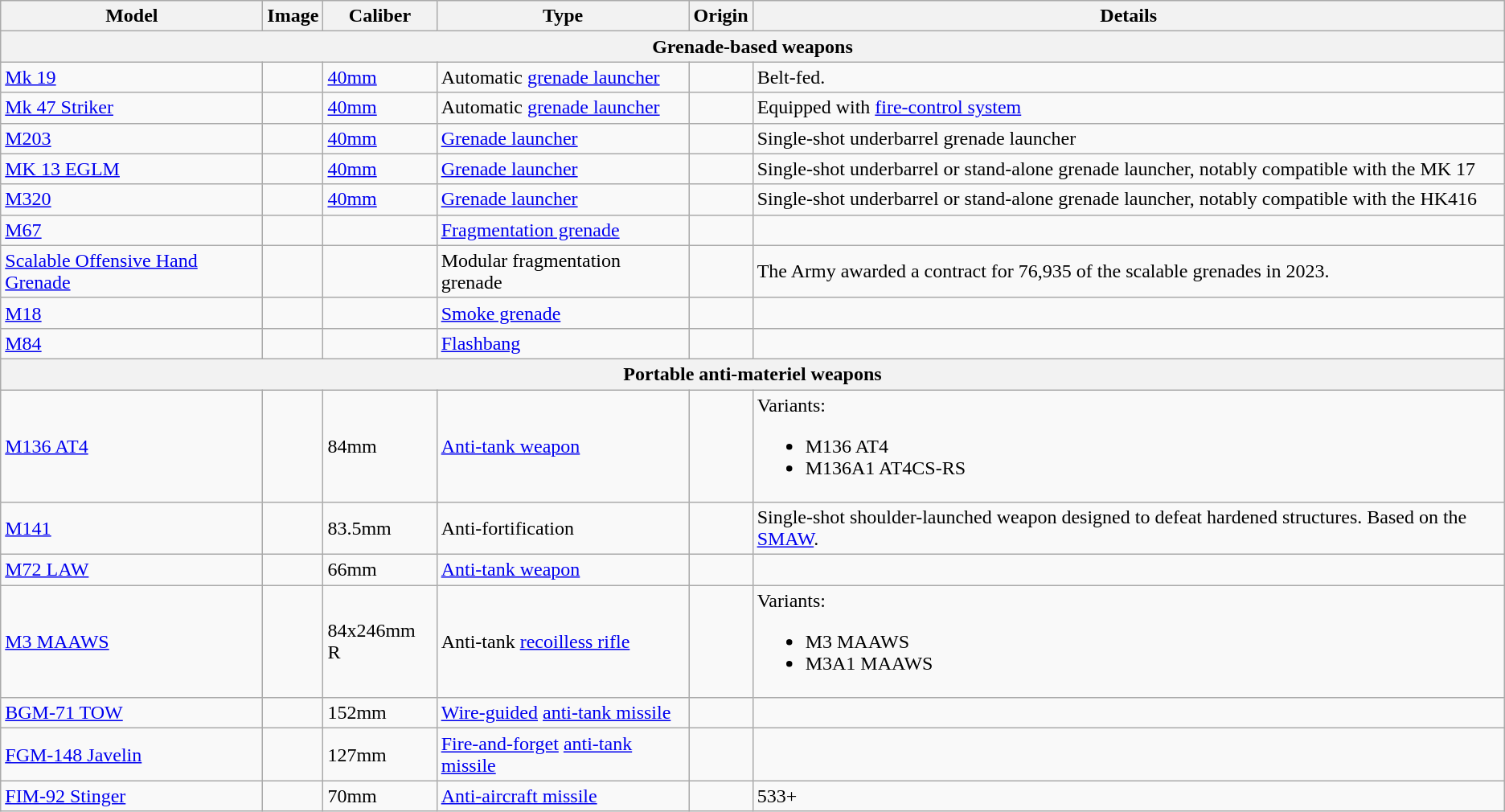<table class="wikitable">
<tr bgco>
<th>Model</th>
<th>Image</th>
<th>Caliber</th>
<th>Type</th>
<th>Origin</th>
<th>Details</th>
</tr>
<tr>
<th colspan="6">Grenade-based weapons</th>
</tr>
<tr>
<td><a href='#'>Mk 19</a></td>
<td></td>
<td><a href='#'>40mm</a></td>
<td>Automatic <a href='#'>grenade launcher</a></td>
<td></td>
<td>Belt-fed.</td>
</tr>
<tr>
<td><a href='#'>Mk 47 Striker</a></td>
<td></td>
<td><a href='#'>40mm</a></td>
<td>Automatic <a href='#'>grenade launcher</a></td>
<td></td>
<td>Equipped with <a href='#'>fire-control system</a></td>
</tr>
<tr>
<td><a href='#'>M203</a></td>
<td></td>
<td><a href='#'>40mm</a></td>
<td><a href='#'>Grenade launcher</a></td>
<td></td>
<td>Single-shot underbarrel grenade launcher</td>
</tr>
<tr>
<td><a href='#'>MK 13 EGLM</a></td>
<td></td>
<td><a href='#'>40mm</a></td>
<td><a href='#'>Grenade launcher</a></td>
<td><br></td>
<td>Single-shot underbarrel or stand-alone grenade launcher, notably compatible with the MK 17</td>
</tr>
<tr>
<td><a href='#'>M320</a></td>
<td></td>
<td><a href='#'>40mm</a></td>
<td><a href='#'>Grenade launcher</a></td>
<td><br></td>
<td>Single-shot underbarrel or stand-alone grenade launcher, notably compatible with the HK416</td>
</tr>
<tr>
<td><a href='#'>M67</a></td>
<td></td>
<td></td>
<td><a href='#'>Fragmentation grenade</a></td>
<td></td>
<td></td>
</tr>
<tr>
<td><a href='#'>Scalable Offensive Hand Grenade</a></td>
<td></td>
<td></td>
<td>Modular fragmentation grenade</td>
<td></td>
<td>The Army awarded a contract for 76,935 of the scalable grenades in 2023.</td>
</tr>
<tr>
<td><a href='#'>M18</a></td>
<td></td>
<td></td>
<td><a href='#'>Smoke grenade</a></td>
<td></td>
<td></td>
</tr>
<tr>
<td><a href='#'>M84</a></td>
<td></td>
<td></td>
<td><a href='#'>Flashbang</a></td>
<td></td>
<td></td>
</tr>
<tr>
<th colspan="6">Portable anti-materiel weapons</th>
</tr>
<tr>
<td><a href='#'>M136 AT4</a></td>
<td></td>
<td>84mm</td>
<td><a href='#'>Anti-tank weapon</a></td>
<td></td>
<td>Variants:<br><ul><li>M136 AT4</li><li>M136A1 AT4CS-RS<em></em></li></ul></td>
</tr>
<tr>
<td><a href='#'>M141</a></td>
<td></td>
<td>83.5mm</td>
<td>Anti-fortification</td>
<td></td>
<td>Single-shot shoulder-launched weapon designed to defeat hardened structures. Based on the <a href='#'>SMAW</a>.</td>
</tr>
<tr>
<td><a href='#'>M72 LAW</a></td>
<td></td>
<td>66mm</td>
<td><a href='#'>Anti-tank weapon</a></td>
<td></td>
<td></td>
</tr>
<tr>
<td><a href='#'>M3 MAAWS</a></td>
<td></td>
<td>84x246mm R</td>
<td>Anti-tank <a href='#'>recoilless rifle</a></td>
<td></td>
<td>Variants:<br><ul><li>M3 MAAWS</li><li>M3A1 MAAWS</li></ul></td>
</tr>
<tr>
<td><a href='#'>BGM-71 TOW</a></td>
<td></td>
<td>152mm</td>
<td><a href='#'>Wire-guided</a> <a href='#'>anti-tank missile</a></td>
<td></td>
<td></td>
</tr>
<tr>
<td><a href='#'>FGM-148 Javelin</a></td>
<td></td>
<td>127mm</td>
<td><a href='#'>Fire-and-forget</a> <a href='#'>anti-tank missile</a></td>
<td></td>
<td></td>
</tr>
<tr>
<td><a href='#'>FIM-92 Stinger</a></td>
<td></td>
<td>70mm</td>
<td><a href='#'>Anti-aircraft missile</a></td>
<td></td>
<td>533+</td>
</tr>
</table>
